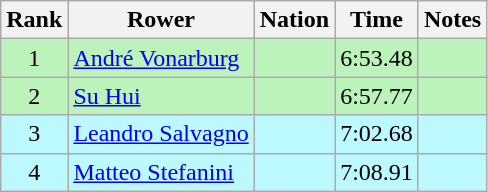<table class="wikitable sortable" style="text-align:center">
<tr>
<th>Rank</th>
<th>Rower</th>
<th>Nation</th>
<th>Time</th>
<th>Notes</th>
</tr>
<tr bgcolor=bbf3bb>
<td>1</td>
<td align=left><a href='#'>André Vonarburg</a></td>
<td align=left></td>
<td>6:53.48</td>
<td></td>
</tr>
<tr bgcolor=bbf3bb>
<td>2</td>
<td align=left><a href='#'>Su Hui</a></td>
<td align=left></td>
<td>6:57.77</td>
<td></td>
</tr>
<tr bgcolor=bbf9ff>
<td>3</td>
<td align=left><a href='#'>Leandro Salvagno</a></td>
<td align=left></td>
<td>7:02.68</td>
<td></td>
</tr>
<tr bgcolor=bbf9ff>
<td>4</td>
<td align=left><a href='#'>Matteo Stefanini</a></td>
<td align=left></td>
<td>7:08.91</td>
<td></td>
</tr>
</table>
